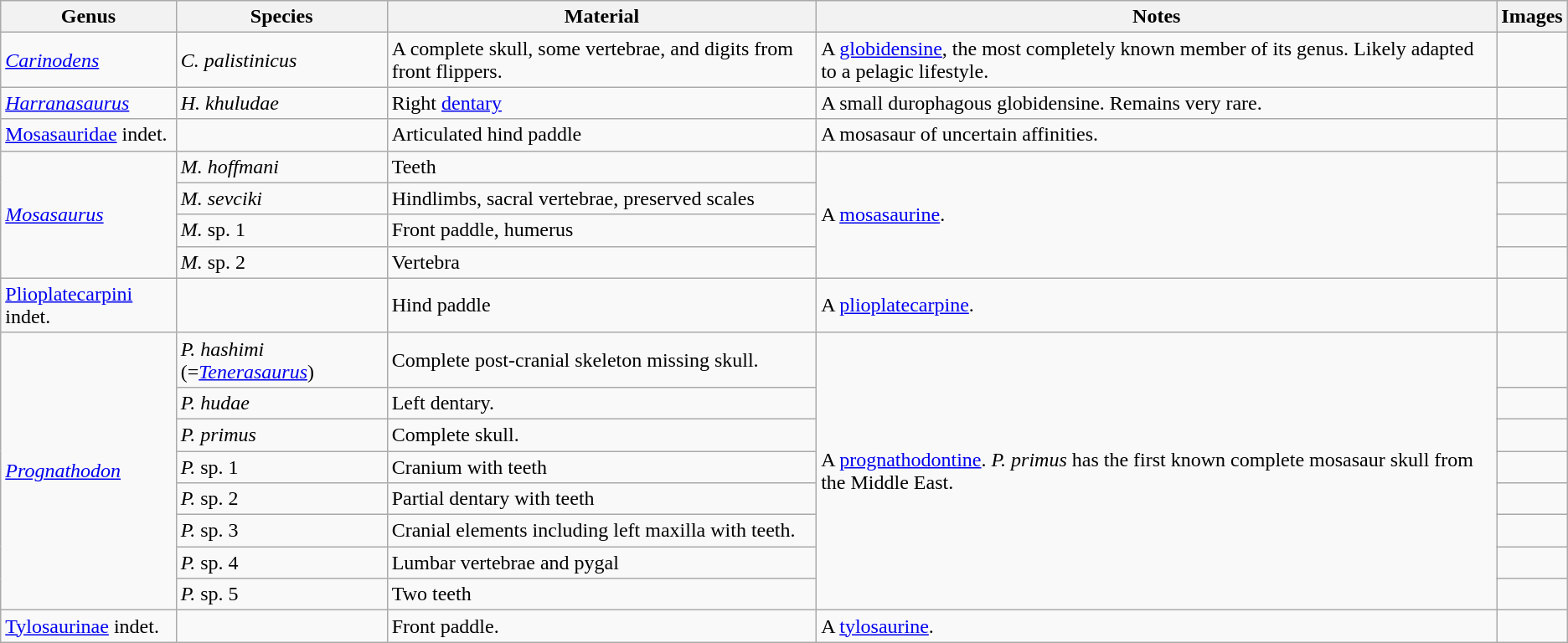<table class="wikitable" align="center">
<tr>
<th>Genus</th>
<th>Species</th>
<th>Material</th>
<th>Notes</th>
<th>Images</th>
</tr>
<tr>
<td><em><a href='#'>Carinodens</a></em></td>
<td><em>C. palistinicus</em></td>
<td>A complete skull, some vertebrae, and digits from front flippers.</td>
<td>A <a href='#'>globidensine</a>, the most completely known member of its genus. Likely adapted to a pelagic lifestyle.</td>
<td></td>
</tr>
<tr>
<td><em><a href='#'>Harranasaurus</a></em></td>
<td><em>H. khuludae</em></td>
<td>Right <a href='#'>dentary</a></td>
<td>A small durophagous globidensine. Remains very rare.</td>
<td></td>
</tr>
<tr>
<td><a href='#'>Mosasauridae</a> indet.</td>
<td></td>
<td>Articulated hind paddle</td>
<td>A mosasaur of uncertain affinities.</td>
<td></td>
</tr>
<tr>
<td rowspan="4"><em><a href='#'>Mosasaurus</a></em></td>
<td><em>M. hoffmani</em></td>
<td>Teeth</td>
<td rowspan="4">A <a href='#'>mosasaurine</a>.</td>
<td></td>
</tr>
<tr>
<td><em>M. sevciki</em></td>
<td>Hindlimbs, sacral vertebrae, preserved scales</td>
<td></td>
</tr>
<tr>
<td><em>M.</em> sp. 1</td>
<td>Front paddle, humerus</td>
<td></td>
</tr>
<tr>
<td><em>M.</em> sp. 2</td>
<td>Vertebra</td>
<td></td>
</tr>
<tr>
<td><a href='#'>Plioplatecarpini</a> indet.</td>
<td></td>
<td>Hind paddle</td>
<td>A <a href='#'>plioplatecarpine</a>.</td>
<td></td>
</tr>
<tr>
<td rowspan="8"><em><a href='#'>Prognathodon</a></em></td>
<td><em>P. hashimi</em> (=<em><a href='#'>Tenerasaurus</a></em>)</td>
<td>Complete post-cranial skeleton missing skull.</td>
<td rowspan="8">A <a href='#'>prognathodontine</a>. <em>P. primus</em> has the first known complete mosasaur skull from the Middle East.</td>
<td></td>
</tr>
<tr>
<td><em>P. hudae</em></td>
<td>Left dentary.</td>
<td></td>
</tr>
<tr>
<td><em>P. primus</em></td>
<td>Complete skull.</td>
<td></td>
</tr>
<tr>
<td><em>P.</em> sp. 1</td>
<td>Cranium with teeth</td>
<td></td>
</tr>
<tr>
<td><em>P.</em> sp. 2</td>
<td>Partial dentary with teeth</td>
<td></td>
</tr>
<tr>
<td><em>P.</em> sp. 3</td>
<td>Cranial elements including left maxilla with teeth.</td>
<td></td>
</tr>
<tr>
<td><em>P.</em> sp. 4</td>
<td>Lumbar vertebrae and pygal</td>
<td></td>
</tr>
<tr>
<td><em>P.</em> sp. 5</td>
<td>Two teeth</td>
<td></td>
</tr>
<tr>
<td><a href='#'>Tylosaurinae</a> indet.</td>
<td></td>
<td>Front paddle.</td>
<td>A <a href='#'>tylosaurine</a>.</td>
<td></td>
</tr>
</table>
